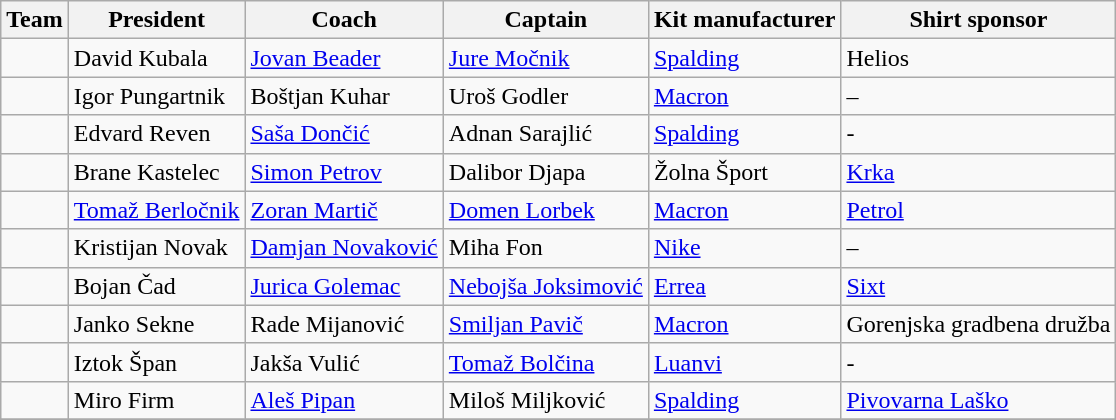<table class="wikitable sortable">
<tr>
<th>Team</th>
<th>President</th>
<th>Coach</th>
<th>Captain</th>
<th>Kit manufacturer</th>
<th>Shirt sponsor</th>
</tr>
<tr>
<td></td>
<td> David Kubala</td>
<td> <a href='#'>Jovan Beader</a></td>
<td> <a href='#'>Jure Močnik</a></td>
<td><a href='#'>Spalding</a></td>
<td>Helios</td>
</tr>
<tr>
<td></td>
<td> Igor Pungartnik</td>
<td> Boštjan Kuhar</td>
<td> Uroš Godler</td>
<td><a href='#'>Macron</a></td>
<td>–</td>
</tr>
<tr>
<td></td>
<td> Edvard Reven</td>
<td> <a href='#'>Saša Dončić</a></td>
<td> Adnan Sarajlić</td>
<td><a href='#'>Spalding</a></td>
<td>-</td>
</tr>
<tr>
<td></td>
<td> Brane Kastelec</td>
<td> <a href='#'>Simon Petrov</a></td>
<td> Dalibor Djapa</td>
<td>Žolna Šport</td>
<td><a href='#'>Krka</a></td>
</tr>
<tr>
<td></td>
<td> <a href='#'>Tomaž Berločnik</a></td>
<td> <a href='#'>Zoran Martič</a></td>
<td> <a href='#'>Domen Lorbek</a></td>
<td><a href='#'>Macron</a></td>
<td><a href='#'>Petrol</a></td>
</tr>
<tr>
<td></td>
<td> Kristijan Novak</td>
<td> <a href='#'>Damjan Novaković</a></td>
<td> Miha Fon</td>
<td><a href='#'>Nike</a></td>
<td>–</td>
</tr>
<tr>
<td></td>
<td> Bojan Čad</td>
<td> <a href='#'>Jurica Golemac</a></td>
<td> <a href='#'>Nebojša Joksimović</a></td>
<td><a href='#'>Errea</a></td>
<td><a href='#'>Sixt</a></td>
</tr>
<tr>
<td></td>
<td> Janko Sekne</td>
<td> Rade Mijanović</td>
<td> <a href='#'>Smiljan Pavič</a></td>
<td><a href='#'>Macron</a></td>
<td>Gorenjska gradbena družba</td>
</tr>
<tr>
<td></td>
<td> Iztok Špan</td>
<td> Jakša Vulić</td>
<td> <a href='#'>Tomaž Bolčina</a></td>
<td><a href='#'>Luanvi</a></td>
<td>-</td>
</tr>
<tr>
<td></td>
<td> Miro Firm</td>
<td> <a href='#'>Aleš Pipan</a></td>
<td> Miloš Miljković</td>
<td><a href='#'>Spalding</a></td>
<td><a href='#'>Pivovarna Laško</a></td>
</tr>
<tr>
</tr>
</table>
